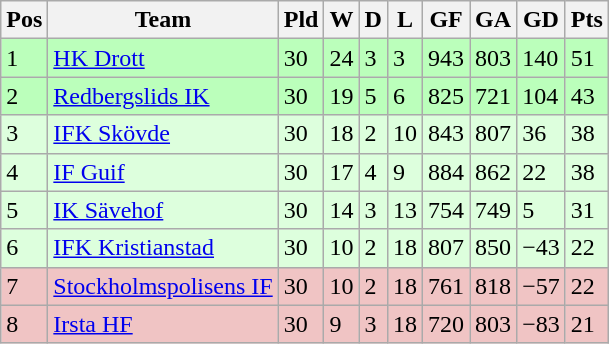<table class="wikitable">
<tr>
<th><span>Pos</span></th>
<th>Team</th>
<th><span>Pld</span></th>
<th><span>W</span></th>
<th><span>D</span></th>
<th><span>L</span></th>
<th><span>GF</span></th>
<th><span>GA</span></th>
<th><span>GD</span></th>
<th><span>Pts</span></th>
</tr>
<tr style="background:#bbffbb">
<td>1</td>
<td><a href='#'>HK Drott</a></td>
<td>30</td>
<td>24</td>
<td>3</td>
<td>3</td>
<td>943</td>
<td>803</td>
<td>140</td>
<td>51</td>
</tr>
<tr style="background:#bbffbb">
<td>2</td>
<td><a href='#'>Redbergslids IK</a></td>
<td>30</td>
<td>19</td>
<td>5</td>
<td>6</td>
<td>825</td>
<td>721</td>
<td>104</td>
<td>43</td>
</tr>
<tr style="background:#ddffdd">
<td>3</td>
<td><a href='#'>IFK Skövde</a></td>
<td>30</td>
<td>18</td>
<td>2</td>
<td>10</td>
<td>843</td>
<td>807</td>
<td>36</td>
<td>38</td>
</tr>
<tr style="background:#ddffdd">
<td>4</td>
<td><a href='#'>IF Guif</a></td>
<td>30</td>
<td>17</td>
<td>4</td>
<td>9</td>
<td>884</td>
<td>862</td>
<td>22</td>
<td>38</td>
</tr>
<tr style="background:#ddffdd">
<td>5</td>
<td><a href='#'>IK Sävehof</a></td>
<td>30</td>
<td>14</td>
<td>3</td>
<td>13</td>
<td>754</td>
<td>749</td>
<td>5</td>
<td>31</td>
</tr>
<tr style="background:#ddffdd">
<td>6</td>
<td><a href='#'>IFK Kristianstad</a></td>
<td>30</td>
<td>10</td>
<td>2</td>
<td>18</td>
<td>807</td>
<td>850</td>
<td>−43</td>
<td>22</td>
</tr>
<tr style="background:#f0c4c4">
<td>7</td>
<td><a href='#'>Stockholmspolisens IF</a></td>
<td>30</td>
<td>10</td>
<td>2</td>
<td>18</td>
<td>761</td>
<td>818</td>
<td>−57</td>
<td>22</td>
</tr>
<tr style="background:#f0c4c4">
<td>8</td>
<td><a href='#'>Irsta HF</a></td>
<td>30</td>
<td>9</td>
<td>3</td>
<td>18</td>
<td>720</td>
<td>803</td>
<td>−83</td>
<td>21</td>
</tr>
</table>
